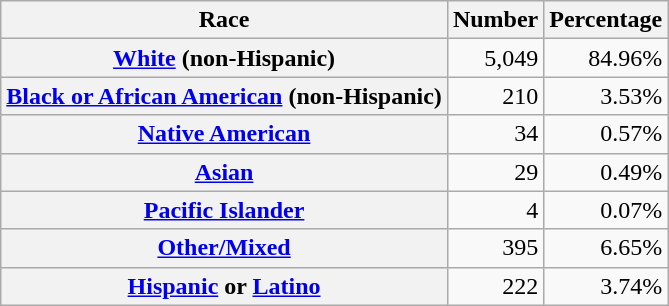<table class="wikitable" style="text-align:right">
<tr>
<th scope="col">Race</th>
<th scope="col">Number</th>
<th scope="col">Percentage</th>
</tr>
<tr>
<th scope="row"><a href='#'>White</a> (non-Hispanic)</th>
<td>5,049</td>
<td>84.96%</td>
</tr>
<tr>
<th scope="row"><a href='#'>Black or African American</a> (non-Hispanic)</th>
<td>210</td>
<td>3.53%</td>
</tr>
<tr>
<th scope="row"><a href='#'>Native American</a></th>
<td>34</td>
<td>0.57%</td>
</tr>
<tr>
<th scope="row"><a href='#'>Asian</a></th>
<td>29</td>
<td>0.49%</td>
</tr>
<tr>
<th scope="row"><a href='#'>Pacific Islander</a></th>
<td>4</td>
<td>0.07%</td>
</tr>
<tr>
<th scope="row"><a href='#'>Other/Mixed</a></th>
<td>395</td>
<td>6.65%</td>
</tr>
<tr>
<th scope="row"><a href='#'>Hispanic</a> or <a href='#'>Latino</a></th>
<td>222</td>
<td>3.74%</td>
</tr>
</table>
